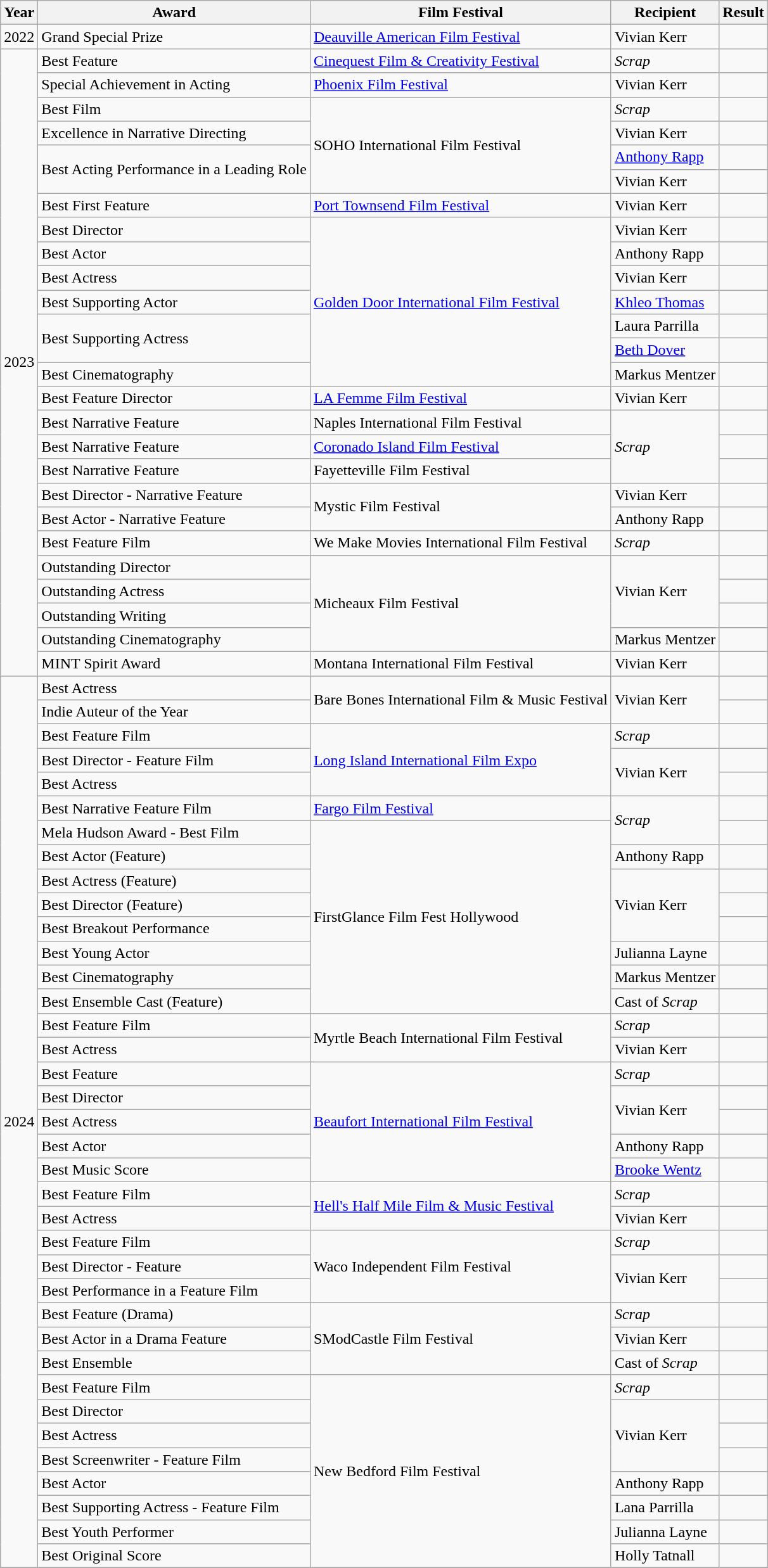<table class="wikitable sortable">
<tr>
<th>Year</th>
<th>Award</th>
<th>Film Festival</th>
<th>Recipient</th>
<th>Result</th>
</tr>
<tr>
<td>2022</td>
<td>Grand Special Prize</td>
<td><a href='#'>Deauville American Film Festival</a></td>
<td>Vivian Kerr</td>
<td></td>
</tr>
<tr>
<td rowspan="26">2023</td>
<td>Best Feature</td>
<td><a href='#'>Cinequest Film & Creativity Festival</a></td>
<td><em>Scrap</em></td>
<td></td>
</tr>
<tr>
<td>Special Achievement in Acting</td>
<td><a href='#'>Phoenix Film Festival</a></td>
<td>Vivian Kerr</td>
<td></td>
</tr>
<tr>
<td>Best Film</td>
<td rowspan="4">SOHO International Film Festival</td>
<td><em>Scrap</em></td>
<td></td>
</tr>
<tr>
<td>Excellence in Narrative Directing</td>
<td>Vivian Kerr</td>
<td></td>
</tr>
<tr>
<td rowspan="2">Best Acting Performance in a Leading Role</td>
<td><a href='#'>Anthony Rapp</a></td>
<td></td>
</tr>
<tr>
<td>Vivian Kerr</td>
<td></td>
</tr>
<tr>
<td>Best First Feature</td>
<td><a href='#'>Port Townsend Film Festival</a></td>
<td>Vivian Kerr</td>
<td></td>
</tr>
<tr>
<td>Best Director</td>
<td rowspan="7"><a href='#'>Golden Door International Film Festival</a></td>
<td>Vivian Kerr</td>
<td></td>
</tr>
<tr>
<td>Best Actor</td>
<td>Anthony Rapp</td>
<td></td>
</tr>
<tr>
<td>Best Actress</td>
<td>Vivian Kerr</td>
<td></td>
</tr>
<tr>
<td>Best Supporting Actor</td>
<td><a href='#'>Khleo Thomas</a></td>
<td></td>
</tr>
<tr>
<td rowspan="2">Best Supporting Actress</td>
<td>Laura Parrilla</td>
<td></td>
</tr>
<tr>
<td><a href='#'>Beth Dover</a></td>
<td></td>
</tr>
<tr>
<td>Best Cinematography</td>
<td>Markus Mentzer</td>
<td></td>
</tr>
<tr>
<td>Best Feature Director</td>
<td><a href='#'>LA Femme Film Festival</a></td>
<td>Vivian Kerr</td>
<td></td>
</tr>
<tr>
<td>Best Narrative Feature</td>
<td>Naples International Film Festival</td>
<td rowspan="3"><em>Scrap</em></td>
<td></td>
</tr>
<tr>
<td>Best Narrative Feature</td>
<td><a href='#'>Coronado Island Film Festival</a></td>
<td></td>
</tr>
<tr>
<td>Best Narrative Feature</td>
<td>Fayetteville Film Festival</td>
<td></td>
</tr>
<tr>
<td>Best Director - Narrative Feature</td>
<td rowspan="2">Mystic Film Festival</td>
<td>Vivian Kerr</td>
<td></td>
</tr>
<tr>
<td>Best Actor - Narrative Feature</td>
<td>Anthony Rapp</td>
<td></td>
</tr>
<tr>
<td>Best Feature Film</td>
<td>We Make Movies International Film Festival</td>
<td><em>Scrap</em></td>
<td></td>
</tr>
<tr>
<td>Outstanding Director</td>
<td rowspan="4">Micheaux Film Festival</td>
<td rowspan="3">Vivian Kerr</td>
<td></td>
</tr>
<tr>
<td>Outstanding Actress</td>
<td></td>
</tr>
<tr>
<td>Outstanding Writing</td>
<td></td>
</tr>
<tr>
<td>Outstanding Cinematography</td>
<td>Markus Mentzer</td>
<td></td>
</tr>
<tr>
<td>MINT Spirit Award</td>
<td>Montana International Film Festival</td>
<td>Vivian Kerr</td>
<td></td>
</tr>
<tr>
<td rowspan="37">2024</td>
<td>Best Actress</td>
<td rowspan="2">Bare Bones International Film & Music Festival</td>
<td rowspan="2">Vivian Kerr</td>
<td></td>
</tr>
<tr>
<td>Indie Auteur of the Year</td>
<td></td>
</tr>
<tr>
<td>Best Feature Film</td>
<td rowspan="3"><a href='#'>Long Island International Film Expo</a></td>
<td><em>Scrap</em></td>
<td></td>
</tr>
<tr>
<td>Best Director - Feature Film</td>
<td rowspan="2">Vivian Kerr</td>
<td></td>
</tr>
<tr>
<td>Best Actress</td>
<td></td>
</tr>
<tr>
<td>Best Narrative Feature Film</td>
<td><a href='#'>Fargo Film Festival</a></td>
<td rowspan="2"><em>Scrap</em></td>
<td></td>
</tr>
<tr>
<td>Mela Hudson Award - Best Film</td>
<td rowspan="8">FirstGlance Film Fest Hollywood</td>
<td></td>
</tr>
<tr>
<td>Best Actor (Feature)</td>
<td>Anthony Rapp</td>
<td></td>
</tr>
<tr>
<td>Best Actress (Feature)</td>
<td rowspan="3">Vivian Kerr</td>
<td></td>
</tr>
<tr>
<td>Best Director (Feature)</td>
<td></td>
</tr>
<tr>
<td>Best Breakout Performance</td>
<td></td>
</tr>
<tr>
<td>Best Young Actor</td>
<td>Julianna Layne</td>
<td></td>
</tr>
<tr>
<td>Best Cinematography</td>
<td>Markus Mentzer</td>
<td></td>
</tr>
<tr>
<td>Best Ensemble Cast (Feature)</td>
<td>Cast of <em>Scrap</em></td>
<td></td>
</tr>
<tr>
<td>Best Feature Film</td>
<td rowspan="2">Myrtle Beach International Film Festival</td>
<td><em>Scrap</em></td>
<td></td>
</tr>
<tr>
<td>Best Actress</td>
<td>Vivian Kerr</td>
<td></td>
</tr>
<tr>
<td>Best Feature</td>
<td rowspan="5"><a href='#'>Beaufort International Film Festival</a></td>
<td><em>Scrap</em></td>
<td></td>
</tr>
<tr>
<td>Best Director</td>
<td rowspan="2">Vivian Kerr</td>
<td></td>
</tr>
<tr>
<td>Best Actress</td>
<td></td>
</tr>
<tr>
<td>Best Actor</td>
<td>Anthony Rapp</td>
<td></td>
</tr>
<tr>
<td>Best Music Score</td>
<td><a href='#'>Brooke Wentz</a></td>
<td></td>
</tr>
<tr>
<td>Best Feature Film</td>
<td rowspan="2"><a href='#'>Hell's Half Mile Film & Music Festival</a></td>
<td><em>Scrap</em></td>
<td></td>
</tr>
<tr>
<td>Best Actress</td>
<td>Vivian Kerr</td>
<td></td>
</tr>
<tr>
<td>Best Feature Film</td>
<td rowspan="3">Waco Independent Film Festival</td>
<td><em>Scrap</em></td>
<td></td>
</tr>
<tr>
<td>Best Director - Feature</td>
<td rowspan="2">Vivian Kerr</td>
<td></td>
</tr>
<tr>
<td>Best Performance in a Feature Film</td>
<td></td>
</tr>
<tr>
<td>Best Feature (Drama)</td>
<td rowspan="3">SModCastle Film Festival</td>
<td><em>Scrap</em></td>
<td></td>
</tr>
<tr>
<td>Best Actor in a Drama Feature</td>
<td>Vivian Kerr</td>
<td></td>
</tr>
<tr>
<td>Best Ensemble</td>
<td>Cast of <em>Scrap</em></td>
<td></td>
</tr>
<tr>
<td>Best Feature Film</td>
<td rowspan="8">New Bedford Film Festival</td>
<td><em>Scrap</em></td>
<td></td>
</tr>
<tr>
<td>Best Director</td>
<td rowspan="3">Vivian Kerr</td>
<td></td>
</tr>
<tr>
<td>Best Actress</td>
<td></td>
</tr>
<tr>
<td>Best Screenwriter - Feature Film</td>
<td></td>
</tr>
<tr>
<td>Best Actor</td>
<td>Anthony Rapp</td>
<td></td>
</tr>
<tr>
<td>Best Supporting Actress - Feature Film</td>
<td>Lana Parrilla</td>
<td></td>
</tr>
<tr>
<td>Best Youth Performer</td>
<td>Julianna Layne</td>
<td></td>
</tr>
<tr>
<td>Best Original Score</td>
<td>Holly Tatnall</td>
<td></td>
</tr>
<tr>
</tr>
</table>
